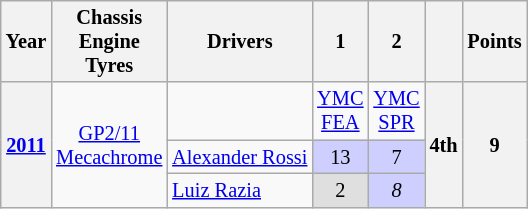<table class="wikitable" style="text-align:center; font-size:85%;">
<tr>
<th>Year</th>
<th>Chassis<br>Engine<br>Tyres</th>
<th>Drivers</th>
<th>1</th>
<th>2</th>
<th></th>
<th>Points</th>
</tr>
<tr>
<th rowspan=3><a href='#'>2011</a></th>
<td rowspan=3><a href='#'>GP2/11</a><br><a href='#'>Mecachrome</a><br></td>
<td></td>
<td><a href='#'>YMC<br>FEA</a></td>
<td><a href='#'>YMC<br>SPR</a></td>
<th rowspan=3>4th</th>
<th rowspan=3>9</th>
</tr>
<tr>
<td align=left> <a href='#'>Alexander Rossi</a></td>
<td bgcolor="#CFCFFF">13</td>
<td bgcolor="#CFCFFF">7</td>
</tr>
<tr>
<td align=left> <a href='#'>Luiz Razia</a></td>
<td bgcolor="#DFDFDF">2</td>
<td bgcolor="#CFCFFF"><em>8</em></td>
</tr>
</table>
